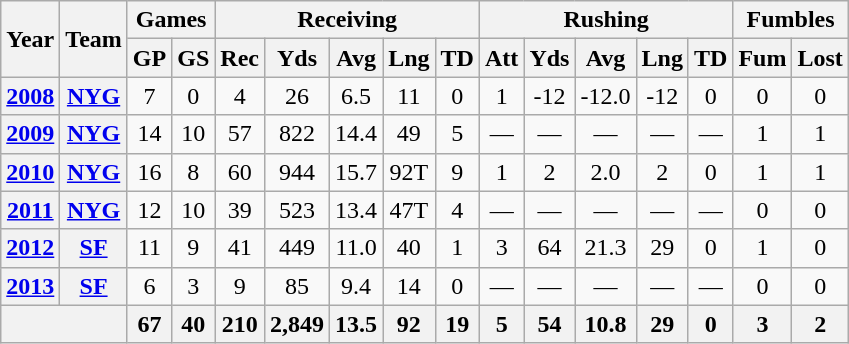<table class=wikitable style="text-align:center;">
<tr>
<th rowspan="2">Year</th>
<th rowspan="2">Team</th>
<th colspan="2">Games</th>
<th colspan="5">Receiving</th>
<th colspan="5">Rushing</th>
<th colspan="2">Fumbles</th>
</tr>
<tr>
<th>GP</th>
<th>GS</th>
<th>Rec</th>
<th>Yds</th>
<th>Avg</th>
<th>Lng</th>
<th>TD</th>
<th>Att</th>
<th>Yds</th>
<th>Avg</th>
<th>Lng</th>
<th>TD</th>
<th>Fum</th>
<th>Lost</th>
</tr>
<tr>
<th><a href='#'>2008</a></th>
<th><a href='#'>NYG</a></th>
<td>7</td>
<td>0</td>
<td>4</td>
<td>26</td>
<td>6.5</td>
<td>11</td>
<td>0</td>
<td>1</td>
<td>-12</td>
<td>-12.0</td>
<td>-12</td>
<td>0</td>
<td>0</td>
<td>0</td>
</tr>
<tr>
<th><a href='#'>2009</a></th>
<th><a href='#'>NYG</a></th>
<td>14</td>
<td>10</td>
<td>57</td>
<td>822</td>
<td>14.4</td>
<td>49</td>
<td>5</td>
<td>—</td>
<td>—</td>
<td>—</td>
<td>—</td>
<td>—</td>
<td>1</td>
<td>1</td>
</tr>
<tr>
<th><a href='#'>2010</a></th>
<th><a href='#'>NYG</a></th>
<td>16</td>
<td>8</td>
<td>60</td>
<td>944</td>
<td>15.7</td>
<td>92T</td>
<td>9</td>
<td>1</td>
<td>2</td>
<td>2.0</td>
<td>2</td>
<td>0</td>
<td>1</td>
<td>1</td>
</tr>
<tr>
<th><a href='#'>2011</a></th>
<th><a href='#'>NYG</a></th>
<td>12</td>
<td>10</td>
<td>39</td>
<td>523</td>
<td>13.4</td>
<td>47T</td>
<td>4</td>
<td>—</td>
<td>—</td>
<td>—</td>
<td>—</td>
<td>—</td>
<td>0</td>
<td>0</td>
</tr>
<tr>
<th><a href='#'>2012</a></th>
<th><a href='#'>SF</a></th>
<td>11</td>
<td>9</td>
<td>41</td>
<td>449</td>
<td>11.0</td>
<td>40</td>
<td>1</td>
<td>3</td>
<td>64</td>
<td>21.3</td>
<td>29</td>
<td>0</td>
<td>1</td>
<td>0</td>
</tr>
<tr>
<th><a href='#'>2013</a></th>
<th><a href='#'>SF</a></th>
<td>6</td>
<td>3</td>
<td>9</td>
<td>85</td>
<td>9.4</td>
<td>14</td>
<td>0</td>
<td>—</td>
<td>—</td>
<td>—</td>
<td>—</td>
<td>—</td>
<td>0</td>
<td>0</td>
</tr>
<tr>
<th colspan="2"></th>
<th>67</th>
<th>40</th>
<th>210</th>
<th>2,849</th>
<th>13.5</th>
<th>92</th>
<th>19</th>
<th>5</th>
<th>54</th>
<th>10.8</th>
<th>29</th>
<th>0</th>
<th>3</th>
<th>2</th>
</tr>
</table>
